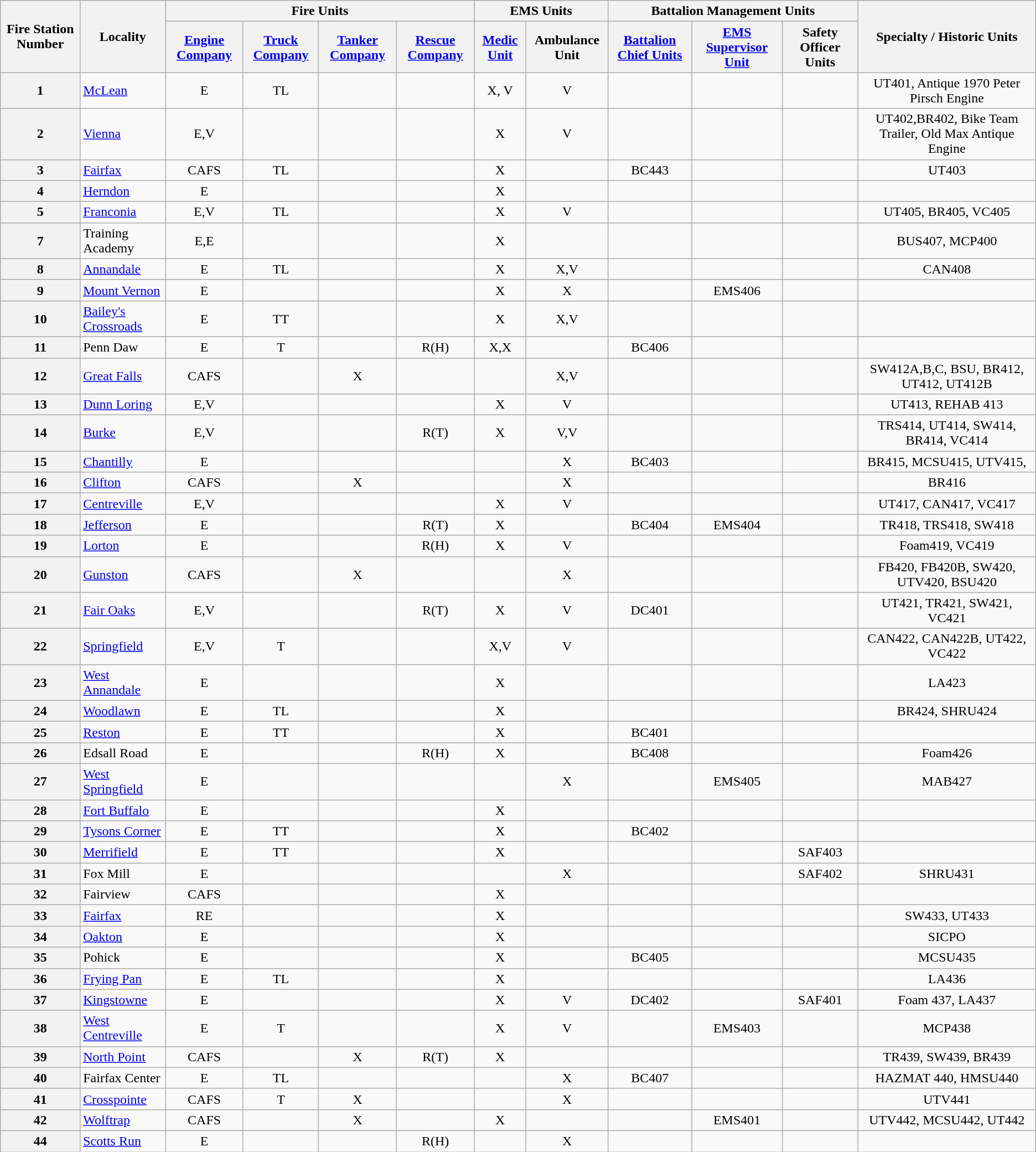<table class="wikitable">
<tr>
<th rowspan=2>Fire Station Number</th>
<th rowspan=2>Locality</th>
<th colspan=4>Fire Units</th>
<th colspan=2>EMS Units</th>
<th colspan="3">Battalion Management Units</th>
<th rowspan=2>Specialty / Historic Units</th>
</tr>
<tr>
<th><a href='#'>Engine Company</a></th>
<th><a href='#'>Truck Company</a></th>
<th><a href='#'>Tanker Company</a></th>
<th><a href='#'>Rescue Company</a></th>
<th><a href='#'>Medic Unit</a></th>
<th>Ambulance Unit</th>
<th><a href='#'>Battalion Chief Units</a></th>
<th><a href='#'>EMS Supervisor Unit</a></th>
<th>Safety Officer Units</th>
</tr>
<tr>
<th>1</th>
<td><a href='#'>McLean</a></td>
<td align=center>E</td>
<td align=center>TL</td>
<td align=center></td>
<td align=center></td>
<td align="center">X, V</td>
<td align="center">V</td>
<td align=center></td>
<td align=center></td>
<td></td>
<td align=center>UT401, Antique 1970 Peter Pirsch Engine</td>
</tr>
<tr>
<th>2</th>
<td><a href='#'>Vienna</a></td>
<td align=center>E,V</td>
<td align=center></td>
<td align=center></td>
<td></td>
<td align="center">X</td>
<td align="center">V</td>
<td align=center></td>
<td align=center></td>
<td></td>
<td align=center>UT402,BR402, Bike Team Trailer, Old Max Antique Engine</td>
</tr>
<tr>
<th>3</th>
<td><a href='#'>Fairfax</a></td>
<td align=center>CAFS</td>
<td align=center>TL</td>
<td align=center></td>
<td></td>
<td align="center">X</td>
<td align="center"></td>
<td align=center>BC443</td>
<td align=center></td>
<td></td>
<td align=center>UT403</td>
</tr>
<tr>
<th>4</th>
<td><a href='#'>Herndon</a></td>
<td align=center>E</td>
<td align=center></td>
<td align=center></td>
<td></td>
<td align=center>X</td>
<td align=center></td>
<td align=center></td>
<td align=center></td>
<td></td>
<td align=center></td>
</tr>
<tr>
<th>5</th>
<td><a href='#'>Franconia</a></td>
<td align=center>E,V</td>
<td align=center>TL</td>
<td align=center></td>
<td></td>
<td align=center>X</td>
<td align=center>V</td>
<td align=center></td>
<td align=center></td>
<td></td>
<td align=center>UT405, BR405, VC405</td>
</tr>
<tr>
<th>7</th>
<td>Training Academy</td>
<td align=center>E,E</td>
<td align=center></td>
<td align=center></td>
<td></td>
<td align=center>X</td>
<td align=center></td>
<td align=center></td>
<td align=center></td>
<td></td>
<td align=center>BUS407, MCP400</td>
</tr>
<tr>
<th>8</th>
<td><a href='#'>Annandale</a></td>
<td align=center>E</td>
<td align=center>TL</td>
<td align=center></td>
<td></td>
<td align=center>X</td>
<td align=center>X,V</td>
<td align=center></td>
<td align=center></td>
<td></td>
<td align=center>CAN408</td>
</tr>
<tr>
<th>9</th>
<td><a href='#'>Mount Vernon</a></td>
<td align=center>E</td>
<td align=center></td>
<td align=center></td>
<td></td>
<td align=center>X</td>
<td align=center>X</td>
<td align=center></td>
<td align=center>EMS406</td>
<td></td>
<td align=center></td>
</tr>
<tr>
<th>10</th>
<td><a href='#'>Bailey's Crossroads</a></td>
<td align=center>E</td>
<td align=center>TT</td>
<td align=center></td>
<td></td>
<td align=center>X</td>
<td align=center>X,V</td>
<td align=center></td>
<td align=center></td>
<td></td>
<td align=center></td>
</tr>
<tr>
<th>11</th>
<td>Penn Daw</td>
<td align=center>E</td>
<td align=center>T</td>
<td align=center></td>
<td align=center>R(H)</td>
<td align=center>X,X</td>
<td align=center></td>
<td align=center>BC406</td>
<td align=center></td>
<td></td>
<td align=center></td>
</tr>
<tr>
<th>12</th>
<td><a href='#'>Great Falls</a></td>
<td align=center>CAFS</td>
<td align=center></td>
<td align=center>X</td>
<td></td>
<td align=center></td>
<td align=center>X,V</td>
<td align=center></td>
<td align=center></td>
<td></td>
<td align=center>SW412A,B,C, BSU, BR412, UT412, UT412B</td>
</tr>
<tr>
<th>13</th>
<td><a href='#'>Dunn Loring</a></td>
<td align=center>E,V</td>
<td align=center></td>
<td align=center></td>
<td></td>
<td align=center>X</td>
<td align=center>V</td>
<td align=center></td>
<td align=center></td>
<td align=center></td>
<td align="center">UT413, REHAB 413</td>
</tr>
<tr>
<th>14</th>
<td><a href='#'>Burke</a></td>
<td align=center>E,V</td>
<td align=center></td>
<td align=center></td>
<td align=center>R(T)</td>
<td align=center>X</td>
<td align=center>V,V</td>
<td align=center></td>
<td align=center></td>
<td></td>
<td align=center>TRS414, UT414, SW414, BR414, VC414</td>
</tr>
<tr>
<th>15</th>
<td><a href='#'>Chantilly</a></td>
<td align=center>E</td>
<td align=center></td>
<td align=center></td>
<td></td>
<td align=center></td>
<td align=center>X</td>
<td align=center>BC403</td>
<td align=center></td>
<td align=center></td>
<td align=center>BR415, MCSU415, UTV415,</td>
</tr>
<tr>
<th>16</th>
<td><a href='#'>Clifton</a></td>
<td align=center>CAFS</td>
<td align=center></td>
<td align=center>X</td>
<td></td>
<td align=center></td>
<td align=center>X</td>
<td align=center></td>
<td align=center></td>
<td></td>
<td align=center>BR416</td>
</tr>
<tr>
<th>17</th>
<td><a href='#'>Centreville</a></td>
<td align=center>E,V</td>
<td align=center></td>
<td align=center></td>
<td></td>
<td align="center">X</td>
<td align=center>V</td>
<td align=center></td>
<td align=center></td>
<td></td>
<td align=center>UT417, CAN417, VC417</td>
</tr>
<tr>
<th>18</th>
<td><a href='#'>Jefferson</a></td>
<td align=center>E</td>
<td align=center></td>
<td align=center></td>
<td align=center>R(T)</td>
<td align=center>X</td>
<td align=center></td>
<td align=center>BC404</td>
<td align=center>EMS404</td>
<td></td>
<td align=center>TR418, TRS418, SW418</td>
</tr>
<tr>
<th>19</th>
<td><a href='#'>Lorton</a></td>
<td align=center>E</td>
<td align=center></td>
<td align=center></td>
<td align=center>R(H)</td>
<td align=center>X</td>
<td align=center>V</td>
<td align=center></td>
<td align=center></td>
<td></td>
<td align=center>Foam419, VC419</td>
</tr>
<tr>
<th>20</th>
<td><a href='#'>Gunston</a></td>
<td align=center>CAFS</td>
<td align=center></td>
<td align=center>X</td>
<td></td>
<td align=center></td>
<td align=center>X</td>
<td align=center></td>
<td align=center></td>
<td></td>
<td align=center>FB420, FB420B, SW420, UTV420, BSU420</td>
</tr>
<tr>
<th>21</th>
<td><a href='#'>Fair Oaks</a></td>
<td align=center>E,V</td>
<td align=center></td>
<td align=center></td>
<td align=center>R(T)</td>
<td align=center>X</td>
<td align=center>V</td>
<td align=center>DC401</td>
<td align=center></td>
<td></td>
<td align=center>UT421, TR421, SW421, VC421</td>
</tr>
<tr>
<th Greater Springfield Volunteer Fire Department>22</th>
<td><a href='#'>Springfield</a></td>
<td align=center>E,V</td>
<td align=center>T</td>
<td align=center></td>
<td></td>
<td align="center">X,V</td>
<td align=center>V</td>
<td align=center></td>
<td align=center></td>
<td></td>
<td align=center>CAN422, CAN422B, UT422, VC422</td>
</tr>
<tr>
<th>23</th>
<td><a href='#'>West Annandale</a></td>
<td align=center>E</td>
<td align=center></td>
<td align=center></td>
<td></td>
<td align=center>X</td>
<td align=center></td>
<td align=center></td>
<td align=center></td>
<td></td>
<td align="center">LA423</td>
</tr>
<tr>
<th>24</th>
<td><a href='#'>Woodlawn</a></td>
<td align=center>E</td>
<td align=center>TL</td>
<td align=center></td>
<td></td>
<td align=center>X</td>
<td align=center></td>
<td align=center></td>
<td align=center></td>
<td></td>
<td align=center>BR424, SHRU424</td>
</tr>
<tr>
<th>25</th>
<td><a href='#'>Reston</a></td>
<td align=center>E</td>
<td align=center>TT</td>
<td align=center></td>
<td></td>
<td align=center>X</td>
<td align=center></td>
<td align=center>BC401</td>
<td align=center></td>
<td></td>
<td align=center></td>
</tr>
<tr>
<th>26</th>
<td>Edsall Road</td>
<td align=center>E</td>
<td align=center></td>
<td align=center></td>
<td align=center>R(H)</td>
<td align=center>X</td>
<td align=center></td>
<td align=center>BC408</td>
<td align=center></td>
<td></td>
<td align="center">Foam426</td>
</tr>
<tr>
<th>27</th>
<td><a href='#'>West Springfield</a></td>
<td align=center>E</td>
<td align=center></td>
<td align=center></td>
<td></td>
<td align=center></td>
<td align=center>X</td>
<td align=center></td>
<td align=center>EMS405</td>
<td></td>
<td align=center>MAB427</td>
</tr>
<tr>
<th>28</th>
<td><a href='#'>Fort Buffalo</a></td>
<td align=center>E</td>
<td align=center></td>
<td align=center></td>
<td></td>
<td align=center>X</td>
<td align=center></td>
<td align=center></td>
<td align=center></td>
<td></td>
<td align=center></td>
</tr>
<tr>
<th>29</th>
<td><a href='#'>Tysons Corner</a></td>
<td align=center>E</td>
<td align=center>TT</td>
<td align=center></td>
<td></td>
<td align=center>X</td>
<td align=center></td>
<td align=center>BC402</td>
<td align=center></td>
<td></td>
<td align=center></td>
</tr>
<tr>
<th>30</th>
<td><a href='#'>Merrifield</a></td>
<td align=center>E</td>
<td align=center>TT</td>
<td align=center></td>
<td></td>
<td align=center>X</td>
<td align=center></td>
<td align=center></td>
<td align=center></td>
<td align=center>SAF403</td>
<td align=center></td>
</tr>
<tr>
<th>31</th>
<td>Fox Mill</td>
<td align=center>E</td>
<td align=center></td>
<td align=center></td>
<td></td>
<td align=center></td>
<td align=center>X</td>
<td align=center></td>
<td align=center></td>
<td align=center>SAF402</td>
<td align=center>SHRU431</td>
</tr>
<tr>
<th>32</th>
<td>Fairview</td>
<td align=center>CAFS</td>
<td align=center></td>
<td align=center></td>
<td></td>
<td align=center>X</td>
<td align=center></td>
<td align=center></td>
<td align=center></td>
<td></td>
<td align=center></td>
</tr>
<tr>
<th>33</th>
<td><a href='#'>Fairfax</a></td>
<td align=center>RE</td>
<td align=center></td>
<td align=center></td>
<td></td>
<td align=center>X</td>
<td align=center></td>
<td align-center></td>
<td align=center></td>
<td></td>
<td align=center>SW433, UT433</td>
</tr>
<tr>
<th>34</th>
<td><a href='#'>Oakton</a></td>
<td align=center>E</td>
<td align=center></td>
<td align=center></td>
<td></td>
<td align=center>X</td>
<td align=center></td>
<td align=center></td>
<td align=center></td>
<td></td>
<td align=center>SICPO</td>
</tr>
<tr>
<th>35</th>
<td>Pohick</td>
<td align=center>E</td>
<td align=center></td>
<td align=center></td>
<td></td>
<td align=center>X</td>
<td align=center></td>
<td align=center>BC405</td>
<td align=center></td>
<td align=center></td>
<td align=center>MCSU435</td>
</tr>
<tr>
<th>36</th>
<td><a href='#'>Frying Pan</a></td>
<td align=center>E</td>
<td align=center>TL</td>
<td align=center></td>
<td></td>
<td align=center>X</td>
<td align=center></td>
<td align=center></td>
<td align=center></td>
<td></td>
<td align="center">LA436</td>
</tr>
<tr>
<th>37</th>
<td><a href='#'>Kingstowne</a></td>
<td align=center>E</td>
<td align=center></td>
<td align=center></td>
<td></td>
<td align=center>X</td>
<td align=center>V</td>
<td align=center>DC402</td>
<td align=center></td>
<td align=center>SAF401</td>
<td align="center">Foam 437, LA437</td>
</tr>
<tr>
<th>38</th>
<td><a href='#'>West Centreville</a></td>
<td align=center>E</td>
<td align=center>T</td>
<td align=center></td>
<td></td>
<td align=center>X</td>
<td align=center>V</td>
<td align=center></td>
<td align=center>EMS403</td>
<td></td>
<td align=center>MCP438</td>
</tr>
<tr>
<th>39</th>
<td><a href='#'>North Point</a></td>
<td align=center>CAFS</td>
<td align=center></td>
<td align=center>X</td>
<td align=center>R(T)</td>
<td align=center>X</td>
<td align=center></td>
<td align=center></td>
<td align=center></td>
<td></td>
<td align=center>TR439, SW439, BR439</td>
</tr>
<tr>
<th>40</th>
<td>Fairfax Center</td>
<td align=center>E</td>
<td align=center>TL</td>
<td align=center></td>
<td></td>
<td align=center></td>
<td align=center>X</td>
<td align=center>BC407</td>
<td align=center></td>
<td></td>
<td align=center>HAZMAT 440, HMSU440</td>
</tr>
<tr>
<th>41</th>
<td><a href='#'>Crosspointe</a></td>
<td align=center>CAFS</td>
<td align=center>T</td>
<td align=center>X</td>
<td></td>
<td align=center></td>
<td align=center>X</td>
<td align=center></td>
<td align=center></td>
<td></td>
<td align=center>UTV441</td>
</tr>
<tr>
<th>42</th>
<td><a href='#'>Wolftrap</a></td>
<td align=center>CAFS</td>
<td align=center></td>
<td align=center>X</td>
<td></td>
<td align=center>X</td>
<td align=center></td>
<td align=center></td>
<td align=center>EMS401</td>
<td></td>
<td align=center>UTV442, MCSU442, UT442</td>
</tr>
<tr>
<th>44</th>
<td><a href='#'>Scotts Run</a></td>
<td align=center>E</td>
<td align=center></td>
<td align=center></td>
<td align=center>R(H)</td>
<td align=center></td>
<td align=center>X</td>
<td align=center></td>
<td align=center></td>
<td align=center></td>
<td align=center></td>
</tr>
</table>
